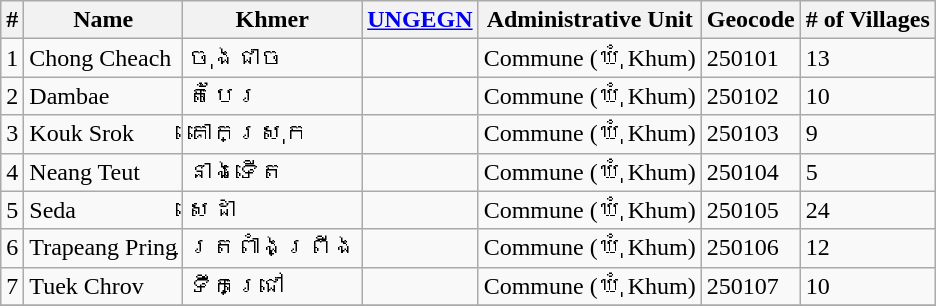<table class="wikitable sortable">
<tr>
<th>#</th>
<th>Name</th>
<th>Khmer</th>
<th><a href='#'>UNGEGN</a></th>
<th>Administrative Unit</th>
<th>Geocode</th>
<th># of Villages</th>
</tr>
<tr>
<td>1</td>
<td>Chong Cheach</td>
<td>ចុងជាច</td>
<td></td>
<td>Commune (ឃុំ Khum)</td>
<td>250101</td>
<td>13</td>
</tr>
<tr>
<td>2</td>
<td>Dambae</td>
<td>តំបែរ</td>
<td></td>
<td>Commune (ឃុំ Khum)</td>
<td>250102</td>
<td>10</td>
</tr>
<tr>
<td>3</td>
<td>Kouk Srok</td>
<td>គោកស្រុក</td>
<td></td>
<td>Commune (ឃុំ Khum)</td>
<td>250103</td>
<td>9</td>
</tr>
<tr>
<td>4</td>
<td>Neang Teut</td>
<td>នាងទើត</td>
<td></td>
<td>Commune (ឃុំ Khum)</td>
<td>250104</td>
<td>5</td>
</tr>
<tr>
<td>5</td>
<td>Seda</td>
<td>សេដា</td>
<td></td>
<td>Commune (ឃុំ Khum)</td>
<td>250105</td>
<td>24</td>
</tr>
<tr>
<td>6</td>
<td>Trapeang Pring</td>
<td>ត្រពាំងព្រីង</td>
<td></td>
<td>Commune (ឃុំ Khum)</td>
<td>250106</td>
<td>12</td>
</tr>
<tr>
<td>7</td>
<td>Tuek Chrov</td>
<td>ទឹកជ្រៅ</td>
<td></td>
<td>Commune (ឃុំ Khum)</td>
<td>250107</td>
<td>10</td>
</tr>
<tr>
</tr>
</table>
